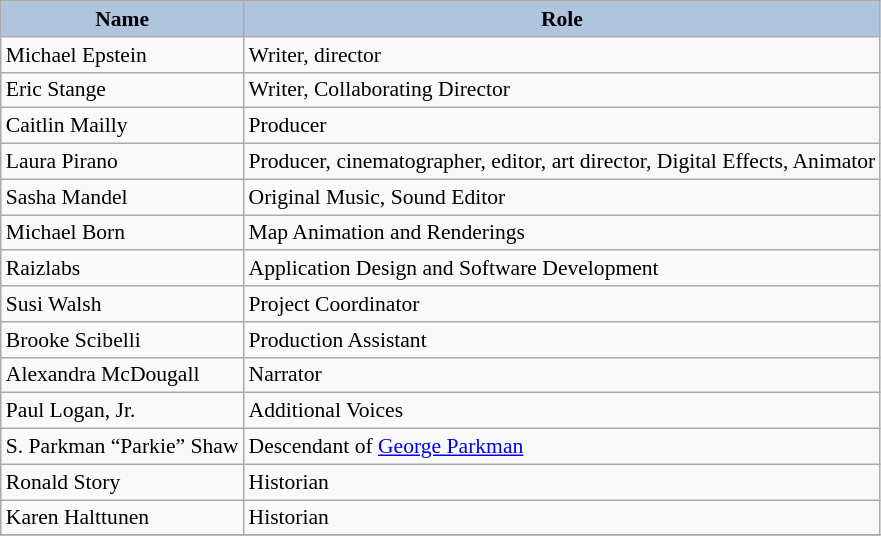<table class="wikitable" style="font-size:90%;">
<tr>
<th style="background:#B0C4DE;">Name</th>
<th style="background:#B0C4DE;">Role</th>
</tr>
<tr>
<td>Michael Epstein</td>
<td>Writer, director</td>
</tr>
<tr>
<td>Eric Stange</td>
<td>Writer, Collaborating Director</td>
</tr>
<tr>
<td>Caitlin Mailly</td>
<td>Producer</td>
</tr>
<tr>
<td>Laura Pirano</td>
<td>Producer, cinematographer, editor, art director, Digital Effects, Animator</td>
</tr>
<tr>
<td>Sasha Mandel</td>
<td>Original Music, Sound Editor</td>
</tr>
<tr>
<td>Michael Born</td>
<td>Map Animation and Renderings</td>
</tr>
<tr>
<td>Raizlabs</td>
<td>Application Design and Software Development</td>
</tr>
<tr>
<td>Susi Walsh</td>
<td>Project Coordinator</td>
</tr>
<tr>
<td>Brooke Scibelli</td>
<td>Production Assistant</td>
</tr>
<tr>
<td>Alexandra McDougall</td>
<td>Narrator</td>
</tr>
<tr>
<td>Paul Logan, Jr.</td>
<td>Additional Voices</td>
</tr>
<tr>
<td>S. Parkman “Parkie” Shaw</td>
<td>Descendant of <a href='#'>George Parkman</a></td>
</tr>
<tr>
<td>Ronald Story</td>
<td>Historian</td>
</tr>
<tr>
<td>Karen Halttunen</td>
<td>Historian</td>
</tr>
<tr>
</tr>
</table>
